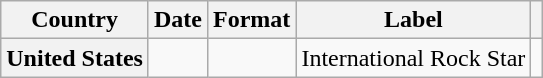<table class="wikitable plainrowheaders">
<tr>
<th>Country</th>
<th>Date</th>
<th>Format</th>
<th>Label</th>
<th></th>
</tr>
<tr>
<th scope="row">United States</th>
<td></td>
<td></td>
<td>International Rock Star</td>
<td></td>
</tr>
</table>
